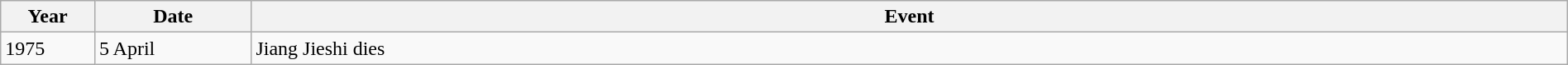<table class="wikitable" width="100%">
<tr>
<th style="width:6%">Year</th>
<th style="width:10%">Date</th>
<th>Event</th>
</tr>
<tr>
<td>1975</td>
<td>5 April</td>
<td>Jiang Jieshi dies</td>
</tr>
</table>
